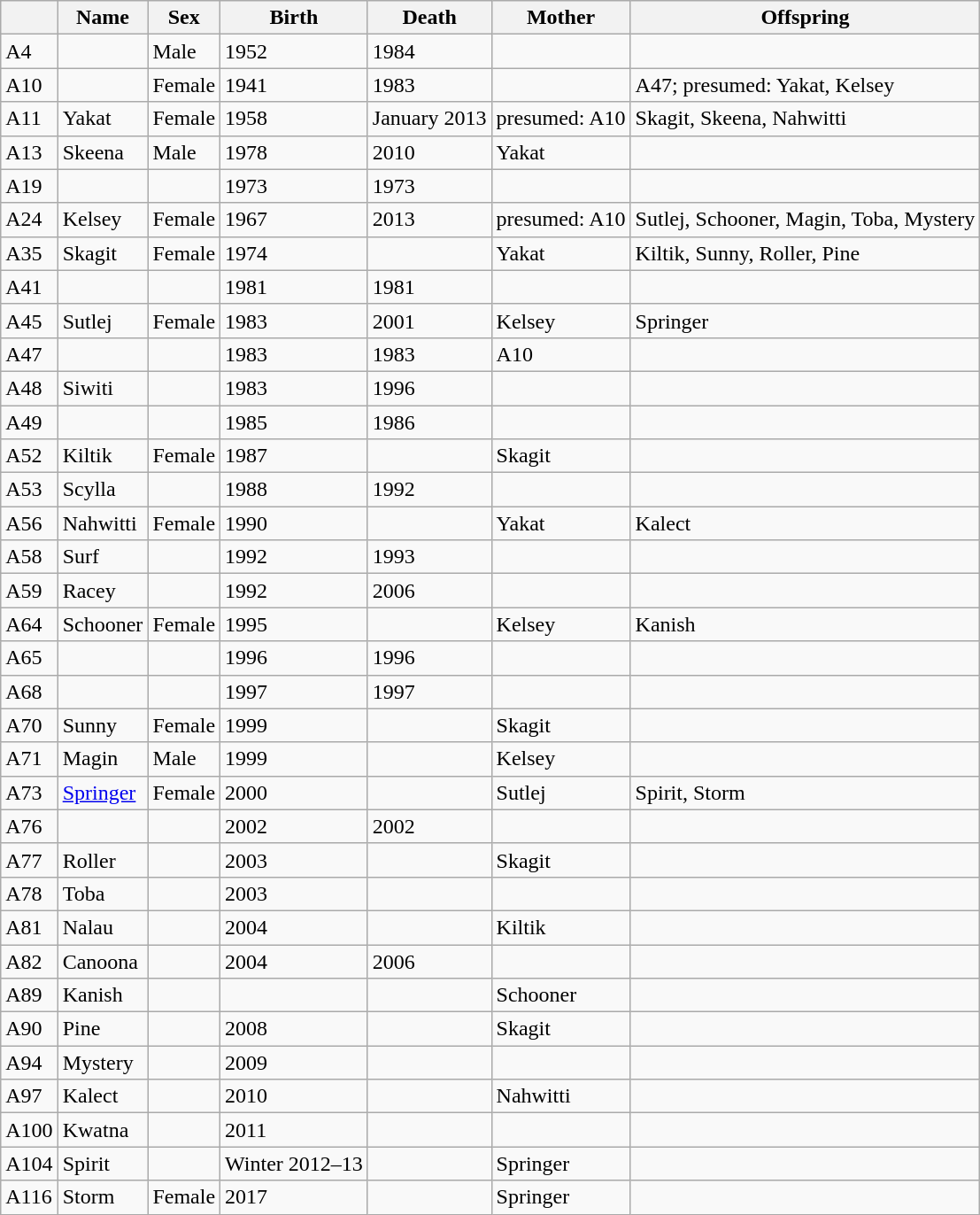<table class="wikitable sortable">
<tr>
<th></th>
<th>Name</th>
<th>Sex</th>
<th>Birth</th>
<th>Death</th>
<th>Mother</th>
<th>Offspring</th>
</tr>
<tr>
<td>A4</td>
<td></td>
<td>Male</td>
<td>1952</td>
<td>1984</td>
<td></td>
<td></td>
</tr>
<tr>
<td>A10</td>
<td></td>
<td>Female</td>
<td>1941</td>
<td>1983</td>
<td></td>
<td>A47; presumed: Yakat, Kelsey</td>
</tr>
<tr>
<td>A11</td>
<td>Yakat</td>
<td>Female</td>
<td>1958</td>
<td>January 2013</td>
<td>presumed: A10</td>
<td>Skagit, Skeena, Nahwitti</td>
</tr>
<tr>
<td>A13</td>
<td>Skeena</td>
<td>Male</td>
<td>1978</td>
<td>2010</td>
<td>Yakat</td>
<td></td>
</tr>
<tr>
<td>A19</td>
<td></td>
<td></td>
<td>1973</td>
<td>1973</td>
<td></td>
<td></td>
</tr>
<tr>
<td>A24</td>
<td>Kelsey</td>
<td>Female</td>
<td>1967</td>
<td>2013</td>
<td>presumed: A10</td>
<td>Sutlej, Schooner, Magin, Toba, Mystery</td>
</tr>
<tr>
<td>A35</td>
<td>Skagit</td>
<td>Female</td>
<td>1974</td>
<td></td>
<td>Yakat</td>
<td>Kiltik, Sunny, Roller, Pine</td>
</tr>
<tr>
<td>A41</td>
<td></td>
<td></td>
<td>1981</td>
<td>1981</td>
<td></td>
<td></td>
</tr>
<tr>
<td>A45</td>
<td>Sutlej</td>
<td>Female</td>
<td>1983</td>
<td>2001</td>
<td>Kelsey</td>
<td>Springer</td>
</tr>
<tr>
<td>A47</td>
<td></td>
<td></td>
<td>1983</td>
<td>1983</td>
<td>A10</td>
<td></td>
</tr>
<tr>
<td>A48</td>
<td>Siwiti</td>
<td></td>
<td>1983</td>
<td>1996</td>
<td></td>
<td></td>
</tr>
<tr>
<td>A49</td>
<td></td>
<td></td>
<td>1985</td>
<td>1986</td>
<td></td>
<td></td>
</tr>
<tr>
<td>A52</td>
<td>Kiltik</td>
<td>Female</td>
<td>1987</td>
<td></td>
<td>Skagit</td>
<td></td>
</tr>
<tr>
<td>A53</td>
<td>Scylla</td>
<td></td>
<td>1988</td>
<td>1992</td>
<td></td>
<td></td>
</tr>
<tr>
<td>A56</td>
<td>Nahwitti</td>
<td>Female</td>
<td>1990</td>
<td></td>
<td>Yakat</td>
<td>Kalect</td>
</tr>
<tr>
<td>A58</td>
<td>Surf</td>
<td></td>
<td>1992</td>
<td>1993</td>
<td></td>
<td></td>
</tr>
<tr>
<td>A59</td>
<td>Racey</td>
<td></td>
<td>1992</td>
<td>2006</td>
<td></td>
<td></td>
</tr>
<tr>
<td>A64</td>
<td>Schooner</td>
<td>Female</td>
<td>1995</td>
<td></td>
<td>Kelsey</td>
<td>Kanish</td>
</tr>
<tr>
<td>A65</td>
<td></td>
<td></td>
<td>1996</td>
<td>1996</td>
<td></td>
<td></td>
</tr>
<tr>
<td>A68</td>
<td></td>
<td></td>
<td>1997</td>
<td>1997</td>
<td></td>
<td></td>
</tr>
<tr>
<td>A70</td>
<td>Sunny</td>
<td>Female</td>
<td>1999</td>
<td></td>
<td>Skagit</td>
<td></td>
</tr>
<tr>
<td>A71</td>
<td>Magin</td>
<td>Male</td>
<td>1999</td>
<td></td>
<td>Kelsey</td>
<td></td>
</tr>
<tr>
<td>A73</td>
<td><a href='#'>Springer</a></td>
<td>Female</td>
<td>2000</td>
<td></td>
<td>Sutlej</td>
<td>Spirit, Storm</td>
</tr>
<tr>
<td>A76</td>
<td></td>
<td></td>
<td>2002</td>
<td>2002</td>
<td></td>
<td></td>
</tr>
<tr>
<td>A77</td>
<td>Roller</td>
<td></td>
<td>2003</td>
<td></td>
<td>Skagit</td>
<td></td>
</tr>
<tr>
<td>A78</td>
<td>Toba</td>
<td></td>
<td>2003</td>
<td></td>
<td></td>
<td></td>
</tr>
<tr>
<td>A81</td>
<td>Nalau</td>
<td></td>
<td>2004</td>
<td></td>
<td>Kiltik</td>
<td></td>
</tr>
<tr>
<td>A82</td>
<td>Canoona</td>
<td></td>
<td>2004</td>
<td>2006</td>
<td></td>
<td></td>
</tr>
<tr>
<td>A89</td>
<td>Kanish</td>
<td></td>
<td></td>
<td></td>
<td>Schooner</td>
<td></td>
</tr>
<tr>
<td>A90</td>
<td>Pine</td>
<td></td>
<td>2008</td>
<td></td>
<td>Skagit</td>
<td></td>
</tr>
<tr>
<td>A94</td>
<td>Mystery</td>
<td></td>
<td>2009</td>
<td></td>
<td></td>
<td></td>
</tr>
<tr>
<td>A97</td>
<td>Kalect</td>
<td></td>
<td>2010</td>
<td></td>
<td>Nahwitti</td>
<td></td>
</tr>
<tr>
<td>A100</td>
<td>Kwatna</td>
<td></td>
<td>2011</td>
<td></td>
<td></td>
<td></td>
</tr>
<tr>
<td>A104</td>
<td>Spirit</td>
<td></td>
<td>Winter 2012–13</td>
<td></td>
<td>Springer</td>
<td></td>
</tr>
<tr>
<td>A116</td>
<td>Storm</td>
<td>Female</td>
<td>2017</td>
<td></td>
<td>Springer</td>
<td></td>
</tr>
</table>
